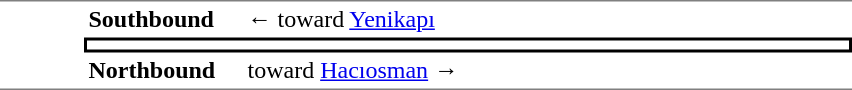<table table border=0 cellspacing=0 cellpadding=3>
<tr>
<td style="border-top:solid 1px gray;border-bottom:solid 1px gray;" width=50 rowspan=3 valign=top></td>
<td style="border-top:solid 1px gray;" width=100><strong>Southbound</strong></td>
<td style="border-top:solid 1px gray;" width=400>←  toward <a href='#'>Yenikapı</a></td>
</tr>
<tr>
<td style="border-top:solid 2px black;border-right:solid 2px black;border-left:solid 2px black;border-bottom:solid 2px black;text-align:center;" colspan=2></td>
</tr>
<tr>
<td style="border-bottom:solid 1px gray;"><strong>Northbound</strong></td>
<td style="border-bottom:solid 1px gray;"> toward <a href='#'>Hacıosman</a> →</td>
</tr>
</table>
